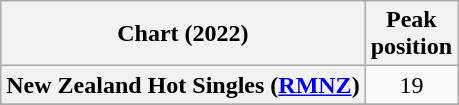<table class="wikitable sortable plainrowheaders" style="text-align:center">
<tr>
<th scope="col">Chart (2022)</th>
<th scope="col">Peak<br>position</th>
</tr>
<tr>
<th scope="row">New Zealand Hot Singles (<a href='#'>RMNZ</a>)</th>
<td>19</td>
</tr>
<tr>
</tr>
<tr>
</tr>
</table>
